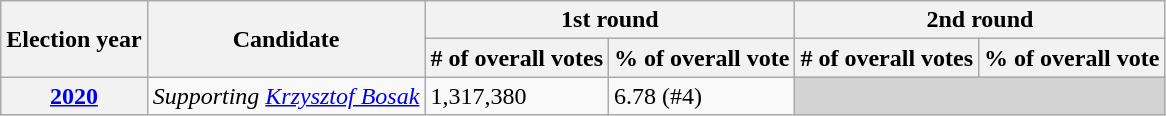<table class=wikitable>
<tr>
<th rowspan=2>Election year</th>
<th rowspan=2>Candidate</th>
<th colspan=2>1st round</th>
<th colspan=2>2nd round</th>
</tr>
<tr>
<th># of overall votes</th>
<th>% of overall vote</th>
<th># of overall votes</th>
<th>% of overall vote</th>
</tr>
<tr>
<th><a href='#'>2020</a></th>
<td><em>Supporting <a href='#'>Krzysztof Bosak</a></em></td>
<td>1,317,380</td>
<td>6.78 (#4)</td>
<td colspan="2" style="background:lightgrey;"></td>
</tr>
</table>
